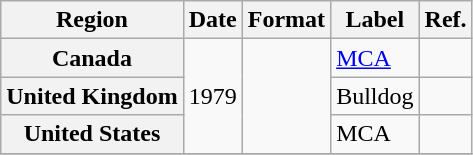<table class="wikitable plainrowheaders">
<tr>
<th scope="col">Region</th>
<th scope="col">Date</th>
<th scope="col">Format</th>
<th scope="col">Label</th>
<th scope="col">Ref.</th>
</tr>
<tr>
<th scope="row">Canada</th>
<td rowspan="3">1979</td>
<td rowspan="3"></td>
<td><a href='#'>MCA</a></td>
<td></td>
</tr>
<tr>
<th scope="row">United Kingdom</th>
<td>Bulldog</td>
<td></td>
</tr>
<tr>
<th scope="row">United States</th>
<td>MCA</td>
<td></td>
</tr>
<tr>
</tr>
</table>
